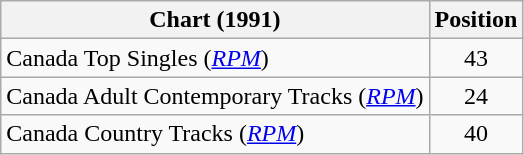<table class="wikitable sortable">
<tr>
<th scope="col">Chart (1991)</th>
<th scope="col">Position</th>
</tr>
<tr>
<td>Canada Top Singles (<em><a href='#'>RPM</a></em>)</td>
<td align="center">43</td>
</tr>
<tr>
<td>Canada Adult Contemporary Tracks (<em><a href='#'>RPM</a></em>)</td>
<td align="center">24</td>
</tr>
<tr>
<td>Canada Country Tracks (<em><a href='#'>RPM</a></em>)</td>
<td align="center">40</td>
</tr>
</table>
